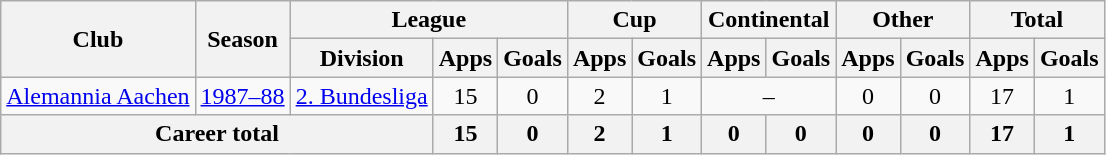<table class="wikitable" style="text-align: center">
<tr>
<th rowspan="2">Club</th>
<th rowspan="2">Season</th>
<th colspan="3">League</th>
<th colspan="2">Cup</th>
<th colspan="2">Continental</th>
<th colspan="2">Other</th>
<th colspan="2">Total</th>
</tr>
<tr>
<th>Division</th>
<th>Apps</th>
<th>Goals</th>
<th>Apps</th>
<th>Goals</th>
<th>Apps</th>
<th>Goals</th>
<th>Apps</th>
<th>Goals</th>
<th>Apps</th>
<th>Goals</th>
</tr>
<tr>
<td><a href='#'>Alemannia Aachen</a></td>
<td><a href='#'>1987–88</a></td>
<td><a href='#'>2. Bundesliga</a></td>
<td>15</td>
<td>0</td>
<td>2</td>
<td>1</td>
<td colspan="2">–</td>
<td>0</td>
<td>0</td>
<td>17</td>
<td>1</td>
</tr>
<tr>
<th colspan="3"><strong>Career total</strong></th>
<th>15</th>
<th>0</th>
<th>2</th>
<th>1</th>
<th>0</th>
<th>0</th>
<th>0</th>
<th>0</th>
<th>17</th>
<th>1</th>
</tr>
</table>
